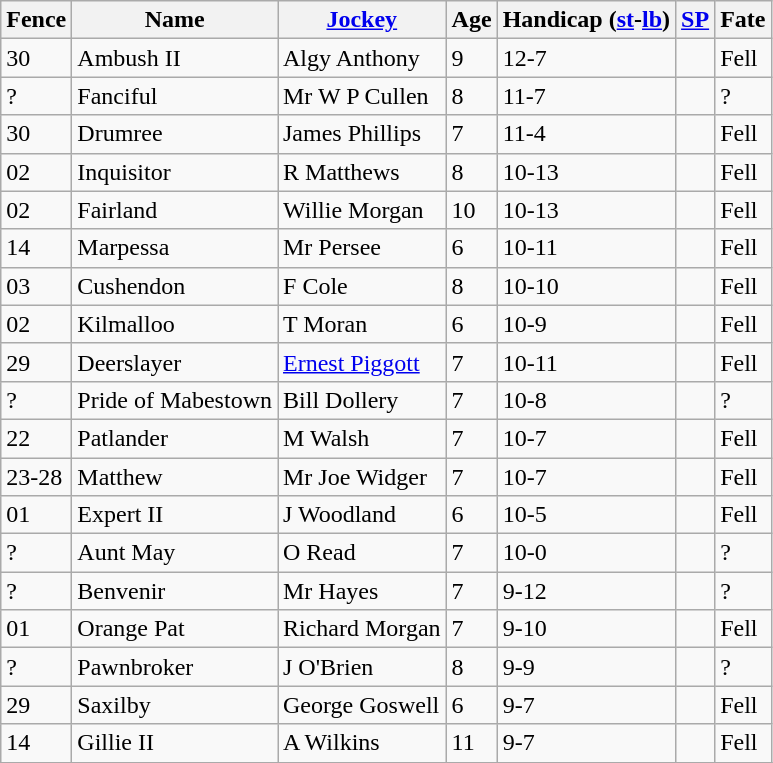<table class="wikitable sortable">
<tr>
<th>Fence</th>
<th>Name</th>
<th><a href='#'>Jockey</a></th>
<th>Age</th>
<th>Handicap (<a href='#'>st</a>-<a href='#'>lb</a>)</th>
<th><a href='#'>SP</a></th>
<th>Fate</th>
</tr>
<tr>
<td>30</td>
<td>Ambush II</td>
<td>Algy Anthony</td>
<td>9</td>
<td>12-7</td>
<td></td>
<td>Fell</td>
</tr>
<tr>
<td>?</td>
<td>Fanciful</td>
<td>Mr W P Cullen</td>
<td>8</td>
<td>11-7</td>
<td></td>
<td>?</td>
</tr>
<tr>
<td>30</td>
<td>Drumree</td>
<td>James Phillips</td>
<td>7</td>
<td>11-4</td>
<td></td>
<td>Fell</td>
</tr>
<tr>
<td>02</td>
<td>Inquisitor</td>
<td>R Matthews</td>
<td>8</td>
<td>10-13</td>
<td></td>
<td>Fell</td>
</tr>
<tr>
<td>02</td>
<td>Fairland</td>
<td>Willie Morgan</td>
<td>10</td>
<td>10-13</td>
<td></td>
<td>Fell</td>
</tr>
<tr>
<td>14</td>
<td>Marpessa</td>
<td>Mr Persee</td>
<td>6</td>
<td>10-11</td>
<td></td>
<td>Fell</td>
</tr>
<tr>
<td>03</td>
<td>Cushendon</td>
<td>F Cole</td>
<td>8</td>
<td>10-10</td>
<td></td>
<td>Fell</td>
</tr>
<tr>
<td>02</td>
<td>Kilmalloo</td>
<td>T Moran</td>
<td>6</td>
<td>10-9</td>
<td></td>
<td>Fell</td>
</tr>
<tr>
<td>29</td>
<td>Deerslayer</td>
<td><a href='#'>Ernest Piggott</a></td>
<td>7</td>
<td>10-11</td>
<td></td>
<td>Fell</td>
</tr>
<tr>
<td>?</td>
<td>Pride of Mabestown</td>
<td>Bill Dollery</td>
<td>7</td>
<td>10-8</td>
<td></td>
<td>?</td>
</tr>
<tr>
<td>22</td>
<td>Patlander</td>
<td>M Walsh</td>
<td>7</td>
<td>10-7</td>
<td></td>
<td>Fell</td>
</tr>
<tr>
<td>23-28</td>
<td>Matthew</td>
<td>Mr Joe Widger</td>
<td>7</td>
<td>10-7</td>
<td></td>
<td>Fell</td>
</tr>
<tr>
<td>01</td>
<td>Expert II</td>
<td>J Woodland</td>
<td>6</td>
<td>10-5</td>
<td></td>
<td>Fell</td>
</tr>
<tr>
<td>?</td>
<td>Aunt May</td>
<td>O Read</td>
<td>7</td>
<td>10-0</td>
<td></td>
<td>?</td>
</tr>
<tr>
<td>?</td>
<td>Benvenir</td>
<td>Mr Hayes</td>
<td>7</td>
<td>9-12</td>
<td></td>
<td>?</td>
</tr>
<tr>
<td>01</td>
<td>Orange Pat</td>
<td>Richard Morgan</td>
<td>7</td>
<td>9-10</td>
<td></td>
<td>Fell</td>
</tr>
<tr>
<td>?</td>
<td>Pawnbroker</td>
<td>J O'Brien</td>
<td>8</td>
<td>9-9</td>
<td></td>
<td>?</td>
</tr>
<tr>
<td>29</td>
<td>Saxilby</td>
<td>George Goswell</td>
<td>6</td>
<td>9-7</td>
<td></td>
<td>Fell</td>
</tr>
<tr>
<td>14</td>
<td>Gillie II</td>
<td>A Wilkins</td>
<td>11</td>
<td>9-7</td>
<td></td>
<td>Fell</td>
</tr>
<tr>
</tr>
</table>
